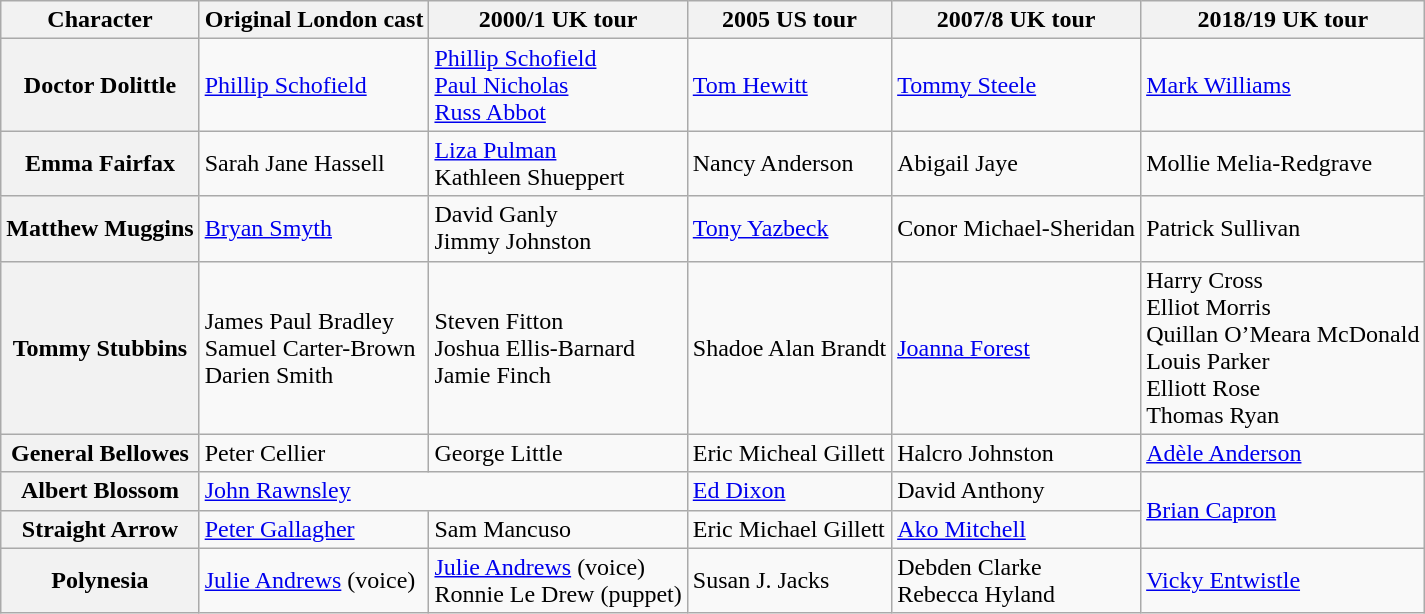<table class="wikitable">
<tr>
<th>Character</th>
<th>Original London cast</th>
<th>2000/1 UK tour</th>
<th>2005 US tour</th>
<th>2007/8 UK tour</th>
<th>2018/19 UK tour</th>
</tr>
<tr>
<th>Doctor Dolittle</th>
<td><a href='#'>Phillip Schofield</a></td>
<td><a href='#'>Phillip Schofield</a><br><a href='#'>Paul Nicholas</a><br><a href='#'>Russ Abbot</a></td>
<td><a href='#'>Tom Hewitt</a></td>
<td><a href='#'>Tommy Steele</a></td>
<td><a href='#'>Mark Williams</a></td>
</tr>
<tr>
<th>Emma Fairfax</th>
<td>Sarah Jane Hassell</td>
<td><a href='#'>Liza Pulman</a><br>Kathleen Shueppert</td>
<td>Nancy Anderson</td>
<td>Abigail Jaye</td>
<td>Mollie Melia-Redgrave</td>
</tr>
<tr>
<th>Matthew Muggins</th>
<td><a href='#'>Bryan Smyth</a></td>
<td>David Ganly<br>Jimmy Johnston</td>
<td><a href='#'>Tony Yazbeck</a></td>
<td>Conor Michael-Sheridan</td>
<td>Patrick Sullivan</td>
</tr>
<tr>
<th>Tommy Stubbins</th>
<td>James Paul Bradley<br>Samuel Carter-Brown<br>Darien Smith</td>
<td>Steven Fitton<br>Joshua Ellis-Barnard<br>Jamie Finch</td>
<td>Shadoe Alan Brandt</td>
<td><a href='#'>Joanna Forest</a></td>
<td>Harry Cross<br>Elliot Morris<br>Quillan O’Meara McDonald<br>Louis Parker<br>Elliott Rose<br>Thomas Ryan</td>
</tr>
<tr>
<th>General Bellowes</th>
<td>Peter Cellier</td>
<td>George Little</td>
<td>Eric Micheal Gillett</td>
<td>Halcro Johnston</td>
<td><a href='#'>Adèle Anderson</a></td>
</tr>
<tr>
<th>Albert Blossom</th>
<td colspan="2"><a href='#'>John Rawnsley</a></td>
<td><a href='#'>Ed Dixon</a></td>
<td>David Anthony</td>
<td rowspan="2"><a href='#'>Brian Capron</a></td>
</tr>
<tr>
<th>Straight Arrow</th>
<td><a href='#'>Peter Gallagher</a></td>
<td>Sam Mancuso</td>
<td>Eric Michael Gillett</td>
<td><a href='#'>Ako Mitchell</a></td>
</tr>
<tr>
<th>Polynesia</th>
<td><a href='#'>Julie Andrews</a> (voice)</td>
<td><a href='#'>Julie Andrews</a> (voice)<br>Ronnie Le Drew (puppet)</td>
<td>Susan J. Jacks</td>
<td>Debden Clarke<br>Rebecca Hyland</td>
<td><a href='#'>Vicky Entwistle</a></td>
</tr>
</table>
